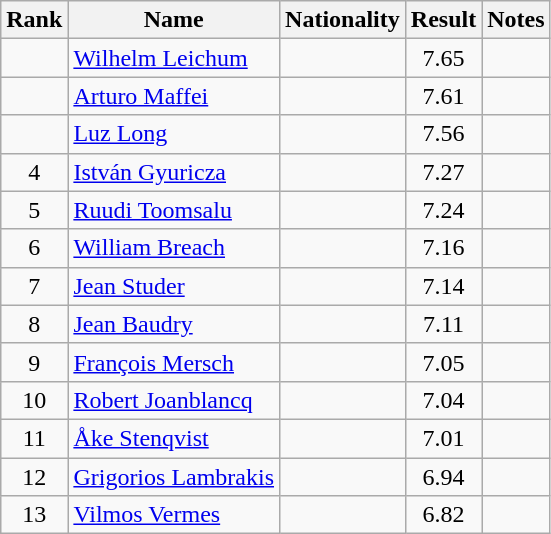<table class="wikitable sortable" style="text-align:center">
<tr>
<th>Rank</th>
<th>Name</th>
<th>Nationality</th>
<th>Result</th>
<th>Notes</th>
</tr>
<tr>
<td></td>
<td align=left><a href='#'>Wilhelm Leichum</a></td>
<td align=left></td>
<td>7.65</td>
<td></td>
</tr>
<tr>
<td></td>
<td align=left><a href='#'>Arturo Maffei</a></td>
<td align=left></td>
<td>7.61</td>
<td></td>
</tr>
<tr>
<td></td>
<td align=left><a href='#'>Luz Long</a></td>
<td align=left></td>
<td>7.56</td>
<td></td>
</tr>
<tr>
<td>4</td>
<td align=left><a href='#'>István Gyuricza</a></td>
<td align=left></td>
<td>7.27</td>
<td></td>
</tr>
<tr>
<td>5</td>
<td align=left><a href='#'>Ruudi Toomsalu</a></td>
<td align=left></td>
<td>7.24</td>
<td></td>
</tr>
<tr>
<td>6</td>
<td align=left><a href='#'>William Breach</a></td>
<td align=left></td>
<td>7.16</td>
<td></td>
</tr>
<tr>
<td>7</td>
<td align=left><a href='#'>Jean Studer</a></td>
<td align=left></td>
<td>7.14</td>
<td></td>
</tr>
<tr>
<td>8</td>
<td align=left><a href='#'>Jean Baudry</a></td>
<td align=left></td>
<td>7.11</td>
<td></td>
</tr>
<tr>
<td>9</td>
<td align=left><a href='#'>François Mersch</a></td>
<td align=left></td>
<td>7.05</td>
<td></td>
</tr>
<tr>
<td>10</td>
<td align=left><a href='#'>Robert Joanblancq</a></td>
<td align=left></td>
<td>7.04</td>
<td></td>
</tr>
<tr>
<td>11</td>
<td align=left><a href='#'>Åke Stenqvist</a></td>
<td align=left></td>
<td>7.01</td>
<td></td>
</tr>
<tr>
<td>12</td>
<td align=left><a href='#'>Grigorios Lambrakis</a></td>
<td align=left></td>
<td>6.94</td>
<td></td>
</tr>
<tr>
<td>13</td>
<td align=left><a href='#'>Vilmos Vermes</a></td>
<td align=left></td>
<td>6.82</td>
<td></td>
</tr>
</table>
